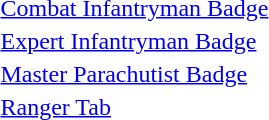<table>
<tr>
<td>  <a href='#'>Combat Infantryman Badge</a></td>
</tr>
<tr>
<td>  <a href='#'>Expert Infantryman Badge</a></td>
</tr>
<tr>
<td>  <a href='#'>Master Parachutist Badge</a></td>
</tr>
<tr>
<td>  <a href='#'>Ranger Tab</a></td>
</tr>
</table>
